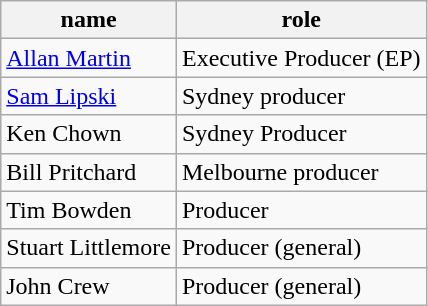<table class="wikitable">
<tr>
<th>name</th>
<th>role</th>
</tr>
<tr>
<td><a href='#'>Allan Martin</a></td>
<td>Executive Producer (EP)</td>
</tr>
<tr>
<td><a href='#'>Sam Lipski</a></td>
<td>Sydney producer</td>
</tr>
<tr>
<td>Ken Chown</td>
<td>Sydney Producer</td>
</tr>
<tr>
<td>Bill Pritchard</td>
<td>Melbourne producer</td>
</tr>
<tr>
<td>Tim Bowden</td>
<td>Producer</td>
</tr>
<tr>
<td>Stuart Littlemore</td>
<td>Producer (general)</td>
</tr>
<tr>
<td>John  Crew</td>
<td>Producer (general)</td>
</tr>
</table>
